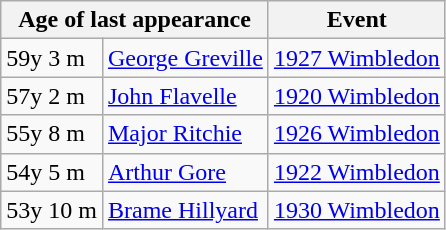<table class=wikitable style="display:inline-table;">
<tr>
<th scope="col" colspan=2>Age of last appearance</th>
<th scope="col">Event</th>
</tr>
<tr>
<td>59y 3 m</td>
<td> <a href='#'>George Greville</a></td>
<td><a href='#'>1927 Wimbledon</a></td>
</tr>
<tr>
<td>57y 2 m</td>
<td> <a href='#'>John Flavelle</a></td>
<td><a href='#'>1920 Wimbledon</a></td>
</tr>
<tr>
<td>55y 8 m</td>
<td> <a href='#'>Major Ritchie</a></td>
<td><a href='#'>1926 Wimbledon</a></td>
</tr>
<tr>
<td>54y 5 m</td>
<td> <a href='#'>Arthur Gore</a></td>
<td><a href='#'>1922 Wimbledon</a></td>
</tr>
<tr>
<td>53y 10 m</td>
<td> <a href='#'>Brame Hillyard</a></td>
<td><a href='#'>1930 Wimbledon</a></td>
</tr>
</table>
